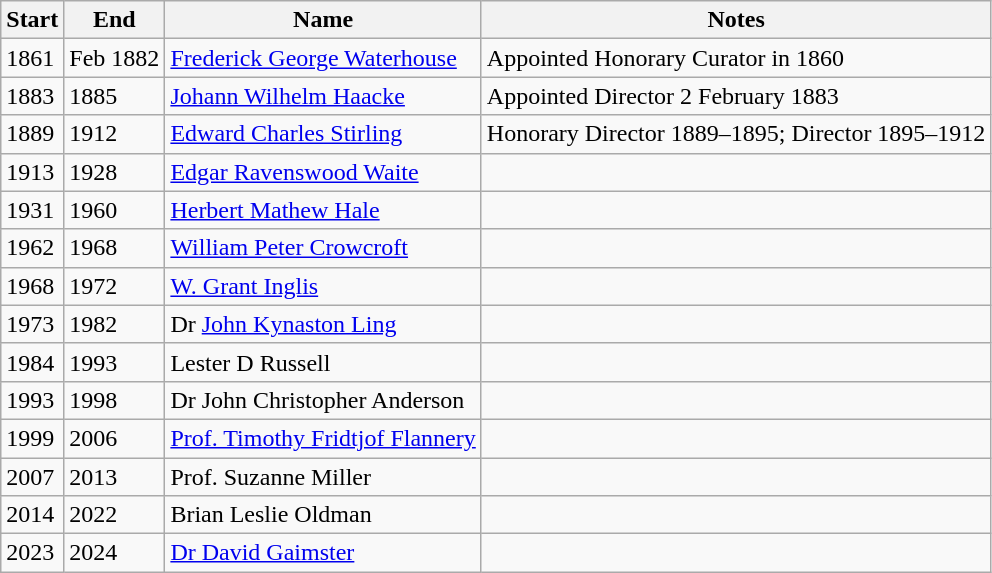<table class="wikitable sortable">
<tr>
<th>Start</th>
<th>End</th>
<th>Name</th>
<th>Notes</th>
</tr>
<tr>
<td>1861</td>
<td>Feb 1882</td>
<td><a href='#'>Frederick George Waterhouse</a></td>
<td>Appointed Honorary Curator in 1860</td>
</tr>
<tr>
<td>1883</td>
<td>1885</td>
<td><a href='#'>Johann Wilhelm Haacke</a></td>
<td>Appointed Director 2 February 1883</td>
</tr>
<tr>
<td>1889</td>
<td>1912</td>
<td><a href='#'>Edward Charles Stirling</a></td>
<td>Honorary Director 1889–1895; Director 1895–1912</td>
</tr>
<tr>
<td>1913</td>
<td>1928</td>
<td><a href='#'>Edgar Ravenswood Waite</a></td>
<td></td>
</tr>
<tr>
<td>1931</td>
<td>1960</td>
<td><a href='#'>Herbert Mathew Hale</a></td>
<td></td>
</tr>
<tr>
<td>1962</td>
<td>1968</td>
<td><a href='#'>William Peter Crowcroft</a></td>
<td></td>
</tr>
<tr>
<td>1968</td>
<td>1972</td>
<td><a href='#'>W. Grant Inglis</a></td>
<td></td>
</tr>
<tr>
<td>1973</td>
<td>1982</td>
<td>Dr <a href='#'>John Kynaston Ling</a></td>
<td></td>
</tr>
<tr>
<td>1984</td>
<td>1993</td>
<td>Lester D Russell</td>
<td></td>
</tr>
<tr>
<td>1993</td>
<td>1998</td>
<td>Dr John Christopher Anderson</td>
<td></td>
</tr>
<tr>
<td>1999</td>
<td>2006</td>
<td><a href='#'>Prof. Timothy Fridtjof Flannery</a></td>
<td></td>
</tr>
<tr>
<td>2007</td>
<td>2013</td>
<td>Prof. Suzanne Miller</td>
<td></td>
</tr>
<tr>
<td>2014</td>
<td>2022</td>
<td>Brian Leslie Oldman</td>
<td></td>
</tr>
<tr>
<td>2023</td>
<td>2024</td>
<td><a href='#'>Dr David Gaimster</a></td>
<td></td>
</tr>
</table>
